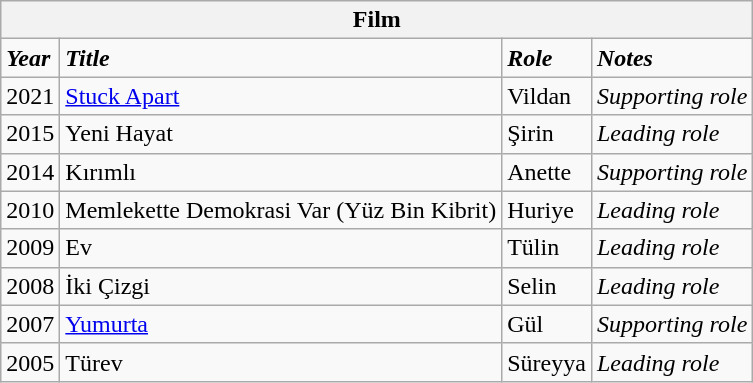<table class="wikitable">
<tr>
<th colspan="4">Film</th>
</tr>
<tr>
<td><strong><em>Year</em></strong></td>
<td><strong><em>Title</em></strong></td>
<td><strong><em>Role</em></strong></td>
<td><strong><em>Notes</em></strong></td>
</tr>
<tr>
<td>2021</td>
<td><a href='#'>Stuck Apart</a></td>
<td>Vildan</td>
<td><em>Supporting role</em></td>
</tr>
<tr>
<td>2015</td>
<td>Yeni Hayat</td>
<td>Şirin</td>
<td><em>Leading role</em></td>
</tr>
<tr>
<td>2014</td>
<td>Kırımlı</td>
<td>Anette</td>
<td><em>Supporting role</em></td>
</tr>
<tr>
<td>2010</td>
<td>Memlekette Demokrasi Var (Yüz Bin Kibrit)</td>
<td>Huriye</td>
<td><em>Leading role</em></td>
</tr>
<tr>
<td>2009</td>
<td>Ev</td>
<td>Tülin</td>
<td><em>Leading role</em></td>
</tr>
<tr>
<td>2008</td>
<td>İki Çizgi</td>
<td>Selin</td>
<td><em>Leading role</em></td>
</tr>
<tr>
<td>2007</td>
<td><a href='#'>Yumurta</a></td>
<td>Gül</td>
<td><em>Supporting role</em></td>
</tr>
<tr>
<td>2005</td>
<td>Türev</td>
<td>Süreyya</td>
<td><em>Leading role</em></td>
</tr>
</table>
